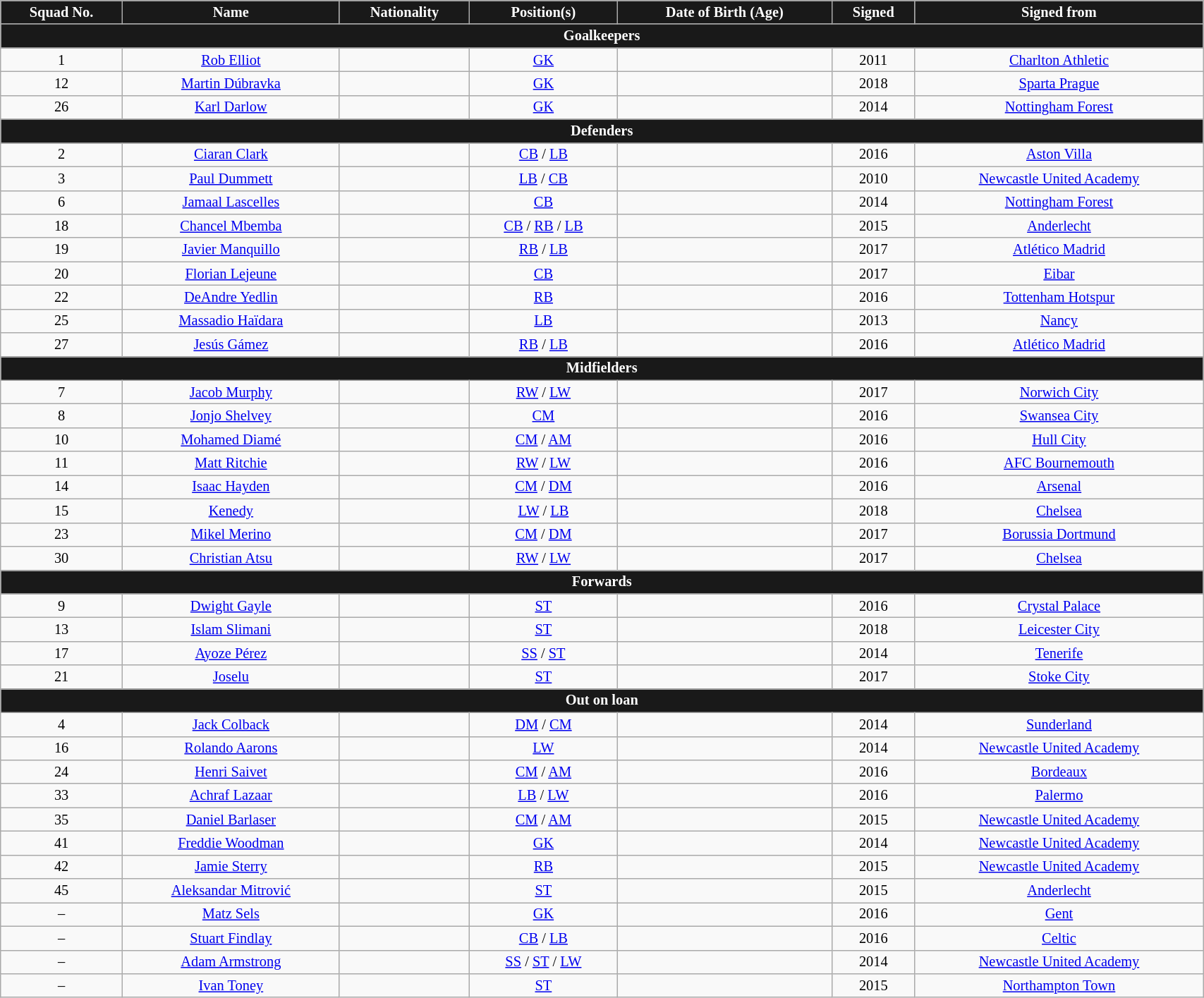<table class="wikitable" style="text-align:center; font-size:85%; width:90%;">
<tr>
<th style="background:#191919; color:white; text-align:center;">Squad No.</th>
<th style="background:#191919; color:white; text-align:center;">Name</th>
<th style="background:#191919; color:white; text-align:center;">Nationality</th>
<th style="background:#191919; color:white; text-align:center;">Position(s)</th>
<th style="background:#191919; color:white; text-align:center;">Date of Birth (Age)</th>
<th style="background:#191919; color:white; text-align:center;">Signed</th>
<th style="background:#191919; color:white; text-align:center;">Signed from</th>
</tr>
<tr>
<th colspan="8" style="background:#191919; color:white; text-align:center;">Goalkeepers</th>
</tr>
<tr>
<td>1</td>
<td><a href='#'>Rob Elliot</a></td>
<td></td>
<td><a href='#'>GK</a></td>
<td></td>
<td>2011</td>
<td> <a href='#'>Charlton Athletic</a></td>
</tr>
<tr>
<td>12</td>
<td><a href='#'>Martin Dúbravka</a></td>
<td></td>
<td><a href='#'>GK</a></td>
<td></td>
<td>2018</td>
<td> <a href='#'>Sparta Prague</a></td>
</tr>
<tr>
<td>26</td>
<td><a href='#'>Karl Darlow</a></td>
<td></td>
<td><a href='#'>GK</a></td>
<td></td>
<td>2014</td>
<td> <a href='#'>Nottingham Forest</a></td>
</tr>
<tr>
<th colspan="8" style="background:#191919; color:white; text-align:center;">Defenders</th>
</tr>
<tr>
<td>2</td>
<td><a href='#'>Ciaran Clark</a></td>
<td></td>
<td><a href='#'>CB</a> / <a href='#'>LB</a></td>
<td></td>
<td>2016</td>
<td> <a href='#'>Aston Villa</a></td>
</tr>
<tr>
<td>3</td>
<td><a href='#'>Paul Dummett</a></td>
<td></td>
<td><a href='#'>LB</a> / <a href='#'>CB</a></td>
<td></td>
<td>2010</td>
<td> <a href='#'>Newcastle United Academy</a></td>
</tr>
<tr>
<td>6</td>
<td><a href='#'>Jamaal Lascelles</a></td>
<td></td>
<td><a href='#'>CB</a></td>
<td></td>
<td>2014</td>
<td> <a href='#'>Nottingham Forest</a></td>
</tr>
<tr>
<td>18</td>
<td><a href='#'>Chancel Mbemba</a></td>
<td></td>
<td><a href='#'>CB</a> / <a href='#'>RB</a> / <a href='#'>LB</a></td>
<td></td>
<td>2015</td>
<td> <a href='#'>Anderlecht</a></td>
</tr>
<tr>
<td>19</td>
<td><a href='#'>Javier Manquillo</a></td>
<td></td>
<td><a href='#'>RB</a> / <a href='#'>LB</a></td>
<td></td>
<td>2017</td>
<td> <a href='#'>Atlético Madrid</a></td>
</tr>
<tr>
<td>20</td>
<td><a href='#'>Florian Lejeune</a></td>
<td></td>
<td><a href='#'>CB</a></td>
<td></td>
<td>2017</td>
<td> <a href='#'>Eibar</a></td>
</tr>
<tr>
<td>22</td>
<td><a href='#'>DeAndre Yedlin</a></td>
<td></td>
<td><a href='#'>RB</a></td>
<td></td>
<td>2016</td>
<td> <a href='#'>Tottenham Hotspur</a></td>
</tr>
<tr>
<td>25</td>
<td><a href='#'>Massadio Haïdara</a></td>
<td></td>
<td><a href='#'>LB</a></td>
<td></td>
<td>2013</td>
<td> <a href='#'>Nancy</a></td>
</tr>
<tr>
<td>27</td>
<td><a href='#'>Jesús Gámez</a></td>
<td></td>
<td><a href='#'>RB</a> / <a href='#'>LB</a></td>
<td></td>
<td>2016</td>
<td> <a href='#'>Atlético Madrid</a></td>
</tr>
<tr>
<th colspan="8" style="background:#191919; color:white; text-align:center;">Midfielders</th>
</tr>
<tr>
<td>7</td>
<td><a href='#'>Jacob Murphy</a></td>
<td></td>
<td><a href='#'>RW</a> / <a href='#'>LW</a></td>
<td></td>
<td>2017</td>
<td> <a href='#'>Norwich City</a></td>
</tr>
<tr>
<td>8</td>
<td><a href='#'>Jonjo Shelvey</a></td>
<td></td>
<td><a href='#'>CM</a></td>
<td></td>
<td>2016</td>
<td> <a href='#'>Swansea City</a></td>
</tr>
<tr>
<td>10</td>
<td><a href='#'>Mohamed Diamé</a></td>
<td></td>
<td><a href='#'>CM</a> / <a href='#'>AM</a></td>
<td></td>
<td>2016</td>
<td> <a href='#'>Hull City</a></td>
</tr>
<tr>
<td>11</td>
<td><a href='#'>Matt Ritchie</a></td>
<td></td>
<td><a href='#'>RW</a> / <a href='#'>LW</a></td>
<td></td>
<td>2016</td>
<td> <a href='#'>AFC Bournemouth</a></td>
</tr>
<tr>
<td>14</td>
<td><a href='#'>Isaac Hayden</a></td>
<td></td>
<td><a href='#'>CM</a> / <a href='#'>DM</a></td>
<td></td>
<td>2016</td>
<td> <a href='#'>Arsenal</a></td>
</tr>
<tr>
<td>15</td>
<td><a href='#'>Kenedy</a></td>
<td></td>
<td><a href='#'>LW</a> / <a href='#'>LB</a></td>
<td></td>
<td>2018</td>
<td> <a href='#'>Chelsea</a></td>
</tr>
<tr>
<td>23</td>
<td><a href='#'>Mikel Merino</a></td>
<td></td>
<td><a href='#'>CM</a> / <a href='#'>DM</a></td>
<td></td>
<td>2017</td>
<td> <a href='#'>Borussia Dortmund</a></td>
</tr>
<tr>
<td>30</td>
<td><a href='#'>Christian Atsu</a></td>
<td></td>
<td><a href='#'>RW</a> / <a href='#'>LW</a></td>
<td></td>
<td>2017</td>
<td> <a href='#'>Chelsea</a></td>
</tr>
<tr>
<th colspan="8" style="background:#191919; color:white; text-align:center;">Forwards</th>
</tr>
<tr>
<td>9</td>
<td><a href='#'>Dwight Gayle</a></td>
<td></td>
<td><a href='#'>ST</a></td>
<td></td>
<td>2016</td>
<td> <a href='#'>Crystal Palace</a></td>
</tr>
<tr>
<td>13</td>
<td><a href='#'>Islam Slimani</a></td>
<td></td>
<td><a href='#'>ST</a></td>
<td></td>
<td>2018</td>
<td> <a href='#'>Leicester City</a></td>
</tr>
<tr>
<td>17</td>
<td><a href='#'>Ayoze Pérez</a></td>
<td></td>
<td><a href='#'>SS</a> / <a href='#'>ST</a></td>
<td></td>
<td>2014</td>
<td> <a href='#'>Tenerife</a></td>
</tr>
<tr>
<td>21</td>
<td><a href='#'>Joselu</a></td>
<td></td>
<td><a href='#'>ST</a></td>
<td></td>
<td>2017</td>
<td> <a href='#'>Stoke City</a></td>
</tr>
<tr>
<th colspan="8" style="background:#191919; color:white; text-align:center;">Out on loan</th>
</tr>
<tr>
<td>4</td>
<td><a href='#'>Jack Colback</a></td>
<td></td>
<td><a href='#'>DM</a> / <a href='#'>CM</a></td>
<td></td>
<td>2014</td>
<td> <a href='#'>Sunderland</a></td>
</tr>
<tr>
<td>16</td>
<td><a href='#'>Rolando Aarons</a></td>
<td></td>
<td><a href='#'>LW</a></td>
<td></td>
<td>2014</td>
<td> <a href='#'>Newcastle United Academy</a></td>
</tr>
<tr>
<td>24</td>
<td><a href='#'>Henri Saivet</a></td>
<td></td>
<td><a href='#'>CM</a> / <a href='#'>AM</a></td>
<td></td>
<td>2016</td>
<td> <a href='#'>Bordeaux</a></td>
</tr>
<tr>
<td>33</td>
<td><a href='#'>Achraf Lazaar</a></td>
<td></td>
<td><a href='#'>LB</a> / <a href='#'>LW</a></td>
<td></td>
<td>2016</td>
<td> <a href='#'>Palermo</a></td>
</tr>
<tr>
<td>35</td>
<td><a href='#'>Daniel Barlaser</a></td>
<td></td>
<td><a href='#'>CM</a> / <a href='#'>AM</a></td>
<td></td>
<td>2015</td>
<td> <a href='#'>Newcastle United Academy</a></td>
</tr>
<tr>
<td>41</td>
<td><a href='#'>Freddie Woodman</a></td>
<td></td>
<td><a href='#'>GK</a></td>
<td></td>
<td>2014</td>
<td> <a href='#'>Newcastle United Academy</a></td>
</tr>
<tr>
<td>42</td>
<td><a href='#'>Jamie Sterry</a></td>
<td></td>
<td><a href='#'>RB</a></td>
<td></td>
<td>2015</td>
<td> <a href='#'>Newcastle United Academy</a></td>
</tr>
<tr>
<td>45</td>
<td><a href='#'>Aleksandar Mitrović</a></td>
<td></td>
<td><a href='#'>ST</a></td>
<td></td>
<td>2015</td>
<td> <a href='#'>Anderlecht</a></td>
</tr>
<tr>
<td>–</td>
<td><a href='#'>Matz Sels</a></td>
<td></td>
<td><a href='#'>GK</a></td>
<td></td>
<td>2016</td>
<td> <a href='#'>Gent</a></td>
</tr>
<tr>
<td>–</td>
<td><a href='#'>Stuart Findlay</a></td>
<td></td>
<td><a href='#'>CB</a> / <a href='#'>LB</a></td>
<td></td>
<td>2016</td>
<td> <a href='#'>Celtic</a></td>
</tr>
<tr>
<td>–</td>
<td><a href='#'>Adam Armstrong</a></td>
<td></td>
<td><a href='#'>SS</a> / <a href='#'>ST</a> / <a href='#'>LW</a></td>
<td></td>
<td>2014</td>
<td> <a href='#'>Newcastle United Academy</a></td>
</tr>
<tr>
<td>–</td>
<td><a href='#'>Ivan Toney</a></td>
<td></td>
<td><a href='#'>ST</a></td>
<td></td>
<td>2015</td>
<td> <a href='#'>Northampton Town</a></td>
</tr>
</table>
